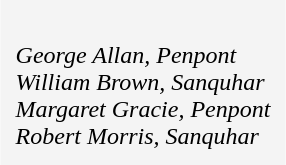<table cellpadding=10 border="0" align=center>
<tr>
<td bgcolor=#f4f4f4><br><em>George Allan, Penpont</em><br>
<em>William Brown, Sanquhar</em><br>
<em>Margaret Gracie, Penpont</em><br>
<em>Robert Morris, Sanquhar</em><br></td>
</tr>
</table>
